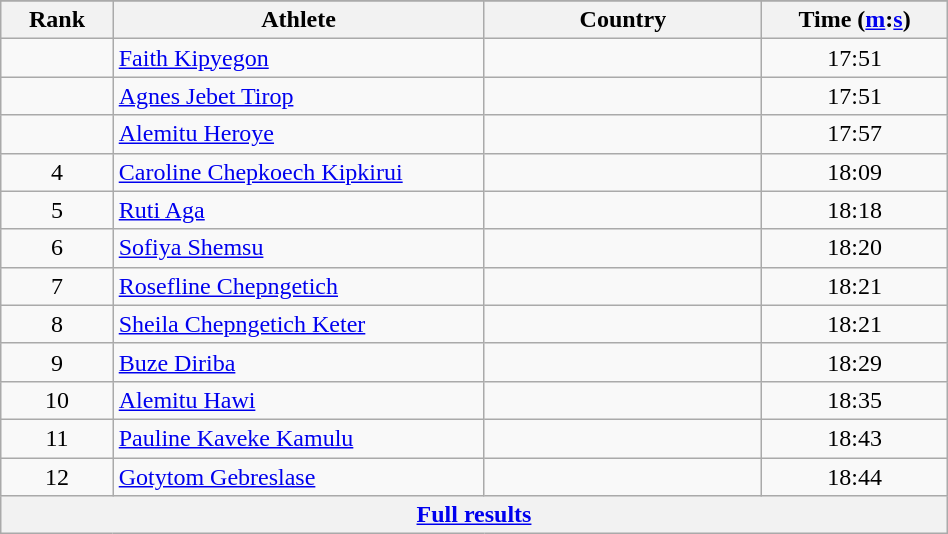<table class="wikitable" width=50%>
<tr>
</tr>
<tr>
<th width=5%>Rank</th>
<th width=20%>Athlete</th>
<th width=15%>Country</th>
<th width=10%>Time (<a href='#'>m</a>:<a href='#'>s</a>)</th>
</tr>
<tr align="center">
<td></td>
<td align="left"><a href='#'>Faith Kipyegon</a></td>
<td align="left"></td>
<td>17:51</td>
</tr>
<tr align="center">
<td></td>
<td align="left"><a href='#'>Agnes Jebet Tirop</a></td>
<td align="left"></td>
<td>17:51</td>
</tr>
<tr align="center">
<td></td>
<td align="left"><a href='#'>Alemitu Heroye</a></td>
<td align="left"></td>
<td>17:57</td>
</tr>
<tr align="center">
<td>4</td>
<td align="left"><a href='#'>Caroline Chepkoech Kipkirui</a></td>
<td align="left"></td>
<td>18:09</td>
</tr>
<tr align="center">
<td>5</td>
<td align="left"><a href='#'>Ruti Aga</a></td>
<td align="left"></td>
<td>18:18</td>
</tr>
<tr align="center">
<td>6</td>
<td align="left"><a href='#'>Sofiya Shemsu</a></td>
<td align="left"></td>
<td>18:20</td>
</tr>
<tr align="center">
<td>7</td>
<td align="left"><a href='#'>Rosefline Chepngetich</a></td>
<td align="left"></td>
<td>18:21</td>
</tr>
<tr align="center">
<td>8</td>
<td align="left"><a href='#'>Sheila Chepngetich Keter</a></td>
<td align="left"></td>
<td>18:21</td>
</tr>
<tr align="center">
<td>9</td>
<td align="left"><a href='#'>Buze Diriba</a></td>
<td align="left"></td>
<td>18:29</td>
</tr>
<tr align="center">
<td>10</td>
<td align="left"><a href='#'>Alemitu Hawi</a></td>
<td align="left"></td>
<td>18:35</td>
</tr>
<tr align="center">
<td>11</td>
<td align="left"><a href='#'>Pauline Kaveke Kamulu</a></td>
<td align="left"></td>
<td>18:43</td>
</tr>
<tr align="center">
<td>12</td>
<td align="left"><a href='#'>Gotytom Gebreslase</a></td>
<td align="left"></td>
<td>18:44</td>
</tr>
<tr class="sortbottom">
<th colspan=4 align=center><a href='#'>Full results</a></th>
</tr>
</table>
